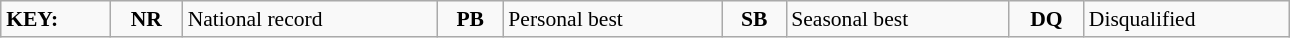<table class="wikitable" style="margin:0.5em auto; font-size:90%;position:relative;" width=68%>
<tr>
<td><strong>KEY:</strong></td>
<td align=center><strong>NR</strong></td>
<td>National record</td>
<td align=center><strong>PB</strong></td>
<td>Personal best</td>
<td align=center><strong>SB</strong></td>
<td>Seasonal best</td>
<td align=center><strong>DQ</strong></td>
<td>Disqualified</td>
</tr>
</table>
